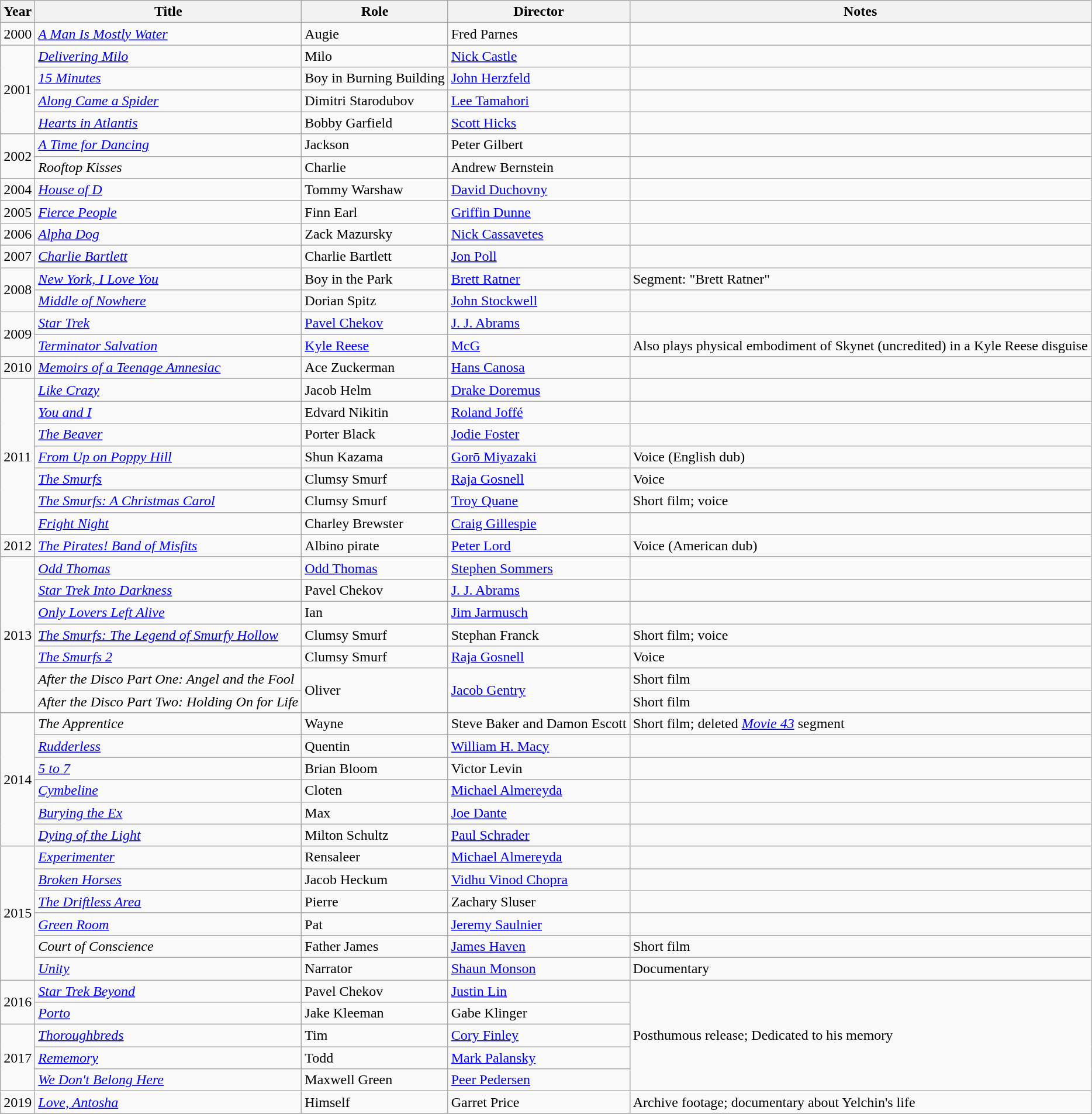<table class = "wikitable sortable">
<tr>
<th>Year</th>
<th>Title</th>
<th>Role</th>
<th>Director</th>
<th class = "unsortable">Notes</th>
</tr>
<tr>
<td>2000</td>
<td><em><a href='#'>A Man Is Mostly Water</a></em></td>
<td>Augie</td>
<td>Fred Parnes</td>
<td></td>
</tr>
<tr>
<td rowspan="4">2001</td>
<td><em><a href='#'>Delivering Milo</a></em></td>
<td>Milo</td>
<td><a href='#'>Nick Castle</a></td>
<td></td>
</tr>
<tr>
<td><em><a href='#'>15 Minutes</a></em></td>
<td>Boy in Burning Building</td>
<td><a href='#'>John Herzfeld</a></td>
<td></td>
</tr>
<tr>
<td><em><a href='#'>Along Came a Spider</a></em></td>
<td>Dimitri Starodubov</td>
<td><a href='#'>Lee Tamahori</a></td>
<td></td>
</tr>
<tr>
<td><em><a href='#'>Hearts in Atlantis</a></em></td>
<td>Bobby Garfield</td>
<td><a href='#'>Scott Hicks</a></td>
<td></td>
</tr>
<tr>
<td rowspan="2">2002</td>
<td><em><a href='#'>A Time for Dancing</a></em></td>
<td>Jackson</td>
<td>Peter Gilbert</td>
<td></td>
</tr>
<tr>
<td><em>Rooftop Kisses</em></td>
<td>Charlie</td>
<td>Andrew Bernstein</td>
<td></td>
</tr>
<tr>
<td>2004</td>
<td><em><a href='#'>House of D</a></em></td>
<td>Tommy Warshaw</td>
<td><a href='#'>David Duchovny</a></td>
<td></td>
</tr>
<tr>
<td>2005</td>
<td><em><a href='#'>Fierce People</a></em></td>
<td>Finn Earl</td>
<td><a href='#'>Griffin Dunne</a></td>
<td></td>
</tr>
<tr>
<td>2006</td>
<td><em><a href='#'>Alpha Dog</a></em></td>
<td>Zack Mazursky</td>
<td><a href='#'>Nick Cassavetes</a></td>
<td></td>
</tr>
<tr>
<td>2007</td>
<td><em><a href='#'>Charlie Bartlett</a></em></td>
<td>Charlie Bartlett</td>
<td><a href='#'>Jon Poll</a></td>
<td></td>
</tr>
<tr>
<td rowspan="2">2008</td>
<td><em><a href='#'>New York, I Love You</a></em></td>
<td>Boy in the Park</td>
<td><a href='#'>Brett Ratner</a></td>
<td>Segment: "Brett Ratner"</td>
</tr>
<tr>
<td><em><a href='#'>Middle of Nowhere</a></em></td>
<td>Dorian Spitz</td>
<td><a href='#'>John Stockwell</a></td>
<td></td>
</tr>
<tr>
<td rowspan="2">2009</td>
<td><em><a href='#'>Star Trek</a></em></td>
<td><a href='#'>Pavel Chekov</a></td>
<td><a href='#'>J. J. Abrams</a></td>
<td></td>
</tr>
<tr>
<td><em><a href='#'>Terminator Salvation</a></em></td>
<td><a href='#'>Kyle Reese</a></td>
<td><a href='#'>McG</a></td>
<td>Also plays physical embodiment of Skynet (uncredited) in a Kyle Reese disguise</td>
</tr>
<tr>
<td>2010</td>
<td><em><a href='#'>Memoirs of a Teenage Amnesiac</a></em></td>
<td>Ace Zuckerman</td>
<td><a href='#'>Hans Canosa</a></td>
<td></td>
</tr>
<tr>
<td rowspan="7">2011</td>
<td><em><a href='#'>Like Crazy</a></em></td>
<td>Jacob Helm</td>
<td><a href='#'>Drake Doremus</a></td>
<td></td>
</tr>
<tr>
<td><em><a href='#'>You and I</a></em></td>
<td>Edvard Nikitin</td>
<td><a href='#'>Roland Joffé</a></td>
<td></td>
</tr>
<tr>
<td><em><a href='#'>The Beaver</a></em></td>
<td>Porter Black</td>
<td><a href='#'>Jodie Foster</a></td>
<td></td>
</tr>
<tr>
<td><em><a href='#'>From Up on Poppy Hill</a></em></td>
<td>Shun Kazama</td>
<td><a href='#'>Gorō Miyazaki</a></td>
<td>Voice (English dub)</td>
</tr>
<tr>
<td><em><a href='#'>The Smurfs</a></em></td>
<td>Clumsy Smurf</td>
<td><a href='#'>Raja Gosnell</a></td>
<td>Voice</td>
</tr>
<tr>
<td><em><a href='#'>The Smurfs: A Christmas Carol</a></em></td>
<td>Clumsy Smurf</td>
<td><a href='#'>Troy Quane</a></td>
<td>Short film; voice</td>
</tr>
<tr>
<td><em><a href='#'>Fright Night</a></em></td>
<td>Charley Brewster</td>
<td><a href='#'>Craig Gillespie</a></td>
<td></td>
</tr>
<tr>
<td>2012</td>
<td><em><a href='#'>The Pirates! Band of Misfits</a></em></td>
<td>Albino pirate</td>
<td><a href='#'>Peter Lord</a></td>
<td>Voice (American dub)</td>
</tr>
<tr>
<td rowspan="7">2013</td>
<td><em><a href='#'>Odd Thomas</a></em></td>
<td><a href='#'>Odd Thomas</a></td>
<td><a href='#'>Stephen Sommers</a></td>
<td></td>
</tr>
<tr>
<td><em><a href='#'>Star Trek Into Darkness</a></em></td>
<td>Pavel Chekov</td>
<td><a href='#'>J. J. Abrams</a></td>
<td></td>
</tr>
<tr>
<td><em><a href='#'>Only Lovers Left Alive</a></em></td>
<td>Ian</td>
<td><a href='#'>Jim Jarmusch</a></td>
<td></td>
</tr>
<tr>
<td><em><a href='#'>The Smurfs: The Legend of Smurfy Hollow</a></em></td>
<td>Clumsy Smurf</td>
<td>Stephan Franck</td>
<td>Short film; voice</td>
</tr>
<tr>
<td><em><a href='#'>The Smurfs 2</a></em></td>
<td>Clumsy Smurf</td>
<td><a href='#'>Raja Gosnell</a></td>
<td>Voice</td>
</tr>
<tr>
<td><em>After the Disco Part One: Angel and the Fool</em></td>
<td rowspan="2">Oliver</td>
<td rowspan="2"><a href='#'>Jacob Gentry</a></td>
<td>Short film</td>
</tr>
<tr>
<td><em>After the Disco Part Two: Holding On for Life</em></td>
<td>Short film</td>
</tr>
<tr>
<td rowspan="6">2014</td>
<td><em>The Apprentice</em></td>
<td>Wayne</td>
<td>Steve Baker and Damon Escott</td>
<td>Short film; deleted <em><a href='#'>Movie 43</a></em> segment</td>
</tr>
<tr>
<td><em><a href='#'>Rudderless</a></em></td>
<td>Quentin</td>
<td><a href='#'>William H. Macy</a></td>
<td></td>
</tr>
<tr>
<td><em><a href='#'>5 to 7</a></em></td>
<td>Brian Bloom</td>
<td>Victor Levin</td>
<td></td>
</tr>
<tr>
<td><em><a href='#'>Cymbeline</a></em></td>
<td>Cloten</td>
<td><a href='#'>Michael Almereyda</a></td>
<td></td>
</tr>
<tr>
<td><em><a href='#'>Burying the Ex</a></em></td>
<td>Max</td>
<td><a href='#'>Joe Dante</a></td>
<td></td>
</tr>
<tr>
<td><em><a href='#'>Dying of the Light</a></em></td>
<td>Milton Schultz</td>
<td><a href='#'>Paul Schrader</a></td>
<td></td>
</tr>
<tr>
<td rowspan="6">2015</td>
<td><em><a href='#'>Experimenter</a></em></td>
<td>Rensaleer</td>
<td><a href='#'>Michael Almereyda</a></td>
<td></td>
</tr>
<tr>
<td><em><a href='#'>Broken Horses</a></em></td>
<td>Jacob Heckum</td>
<td><a href='#'>Vidhu Vinod Chopra</a></td>
<td></td>
</tr>
<tr>
<td><em><a href='#'>The Driftless Area</a></em></td>
<td>Pierre</td>
<td>Zachary Sluser</td>
<td></td>
</tr>
<tr>
<td><em><a href='#'>Green Room</a></em></td>
<td>Pat</td>
<td><a href='#'>Jeremy Saulnier</a></td>
<td></td>
</tr>
<tr>
<td><em>Court of Conscience</em></td>
<td>Father James</td>
<td><a href='#'>James Haven</a></td>
<td>Short film</td>
</tr>
<tr>
<td><em><a href='#'>Unity</a></em></td>
<td>Narrator</td>
<td><a href='#'>Shaun Monson</a></td>
<td>Documentary</td>
</tr>
<tr>
<td rowspan="2">2016</td>
<td><em><a href='#'>Star Trek Beyond</a></em></td>
<td>Pavel Chekov</td>
<td><a href='#'>Justin Lin</a></td>
<td rowspan="5">Posthumous release; Dedicated to his memory</td>
</tr>
<tr>
<td><em><a href='#'>Porto</a></em></td>
<td>Jake Kleeman</td>
<td>Gabe Klinger</td>
</tr>
<tr>
<td rowspan="3">2017</td>
<td><em><a href='#'>Thoroughbreds</a></em></td>
<td>Tim</td>
<td><a href='#'>Cory Finley</a></td>
</tr>
<tr>
<td><em><a href='#'>Rememory</a></em></td>
<td>Todd</td>
<td><a href='#'>Mark Palansky</a></td>
</tr>
<tr>
<td><em><a href='#'>We Don't Belong Here</a></em></td>
<td>Maxwell Green</td>
<td><a href='#'>Peer Pedersen</a></td>
</tr>
<tr>
<td>2019</td>
<td><em><a href='#'>Love, Antosha</a></em></td>
<td>Himself</td>
<td>Garret Price</td>
<td>Archive footage; documentary about Yelchin's life</td>
</tr>
</table>
